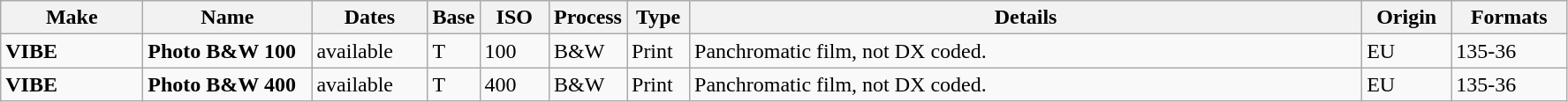<table class="wikitable">
<tr>
<th scope="col" style="width: 100px;">Make</th>
<th scope="col" style="width: 120px;">Name</th>
<th scope="col" style="width: 80px;">Dates</th>
<th scope="col" style="width: 30px;">Base</th>
<th scope="col" style="width: 45px;">ISO</th>
<th scope="col" style="width: 40px;">Process</th>
<th scope="col" style="width: 40px;">Type</th>
<th scope="col" style="width: 500px;">Details</th>
<th scope="col" style="width: 60px;">Origin</th>
<th scope="col" style="width: 80px;">Formats</th>
</tr>
<tr>
<td><strong>VIBE</strong></td>
<td><strong>Photo B&W 100</strong></td>
<td>available</td>
<td>T</td>
<td>100</td>
<td>B&W</td>
<td>Print</td>
<td>Panchromatic film, not DX coded.</td>
<td>EU</td>
<td>135-36</td>
</tr>
<tr>
<td><strong>VIBE</strong></td>
<td><strong>Photo B&W 400</strong></td>
<td>available</td>
<td>T</td>
<td>400</td>
<td>B&W</td>
<td>Print</td>
<td>Panchromatic film, not DX coded.</td>
<td>EU</td>
<td>135-36</td>
</tr>
</table>
